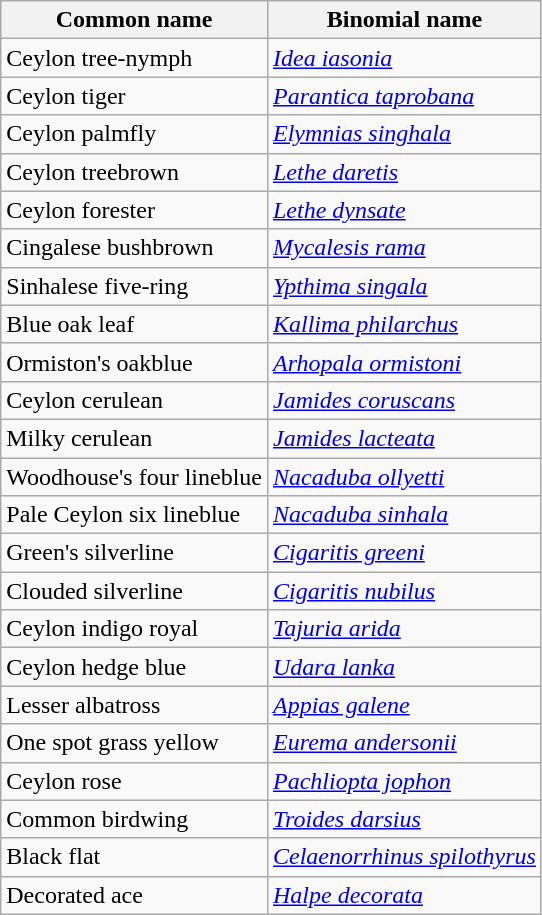<table class="wikitable">
<tr>
<th>Common name</th>
<th>Binomial name</th>
</tr>
<tr>
<td>Ceylon tree-nymph</td>
<td><em><a href='#'>Idea iasonia</a></em></td>
</tr>
<tr>
<td>Ceylon tiger</td>
<td><em><a href='#'>Parantica taprobana</a></em></td>
</tr>
<tr>
<td>Ceylon palmfly</td>
<td><em><a href='#'>Elymnias singhala</a></em></td>
</tr>
<tr>
<td>Ceylon treebrown</td>
<td><em><a href='#'>Lethe daretis</a></em></td>
</tr>
<tr>
<td>Ceylon forester</td>
<td><em><a href='#'>Lethe dynsate</a></em></td>
</tr>
<tr>
<td>Cingalese bushbrown</td>
<td><em><a href='#'>Mycalesis rama</a></em></td>
</tr>
<tr>
<td>Sinhalese five-ring</td>
<td><em><a href='#'>Ypthima singala</a></em></td>
</tr>
<tr>
<td>Blue oak leaf</td>
<td><em><a href='#'>Kallima philarchus</a></em></td>
</tr>
<tr>
<td>Ormiston's oakblue</td>
<td><em><a href='#'>Arhopala ormistoni</a></em></td>
</tr>
<tr>
<td>Ceylon cerulean</td>
<td><em><a href='#'>Jamides coruscans</a></em></td>
</tr>
<tr>
<td>Milky cerulean</td>
<td><em><a href='#'>Jamides lacteata</a></em></td>
</tr>
<tr>
<td>Woodhouse's four lineblue</td>
<td><em><a href='#'>Nacaduba ollyetti</a></em></td>
</tr>
<tr>
<td>Pale Ceylon six lineblue</td>
<td><em><a href='#'>Nacaduba sinhala</a></em></td>
</tr>
<tr>
<td>Green's silverline</td>
<td><em><a href='#'>Cigaritis greeni</a></em></td>
</tr>
<tr>
<td>Clouded silverline</td>
<td><em><a href='#'>Cigaritis nubilus</a></em></td>
</tr>
<tr>
<td>Ceylon indigo royal</td>
<td><em><a href='#'>Tajuria arida</a></em></td>
</tr>
<tr>
<td>Ceylon hedge blue</td>
<td><em><a href='#'>Udara lanka</a></em></td>
</tr>
<tr>
<td>Lesser albatross</td>
<td><em><a href='#'>Appias galene</a></em></td>
</tr>
<tr>
<td>One spot grass yellow</td>
<td><em><a href='#'>Eurema andersonii</a></em></td>
</tr>
<tr>
<td>Ceylon rose</td>
<td><em><a href='#'>Pachliopta jophon</a></em></td>
</tr>
<tr>
<td>Common birdwing</td>
<td><em><a href='#'>Troides darsius</a></em></td>
</tr>
<tr>
<td>Black flat</td>
<td><em><a href='#'>Celaenorrhinus spilothyrus</a></em></td>
</tr>
<tr>
<td>Decorated ace</td>
<td><em><a href='#'>Halpe decorata</a></em></td>
</tr>
</table>
